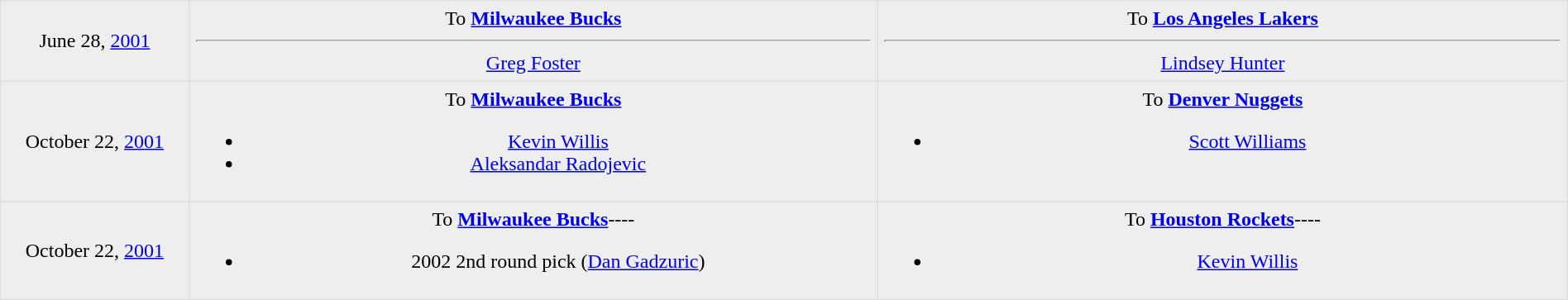<table border=1 style="border-collapse:collapse; text-align: center; width: 100%" bordercolor="#DFDFDF"  cellpadding="5">
<tr bgcolor="eeeeee">
<td style="width:12%">June 28, <a href='#'>2001</a></td>
<td style="width:44%" valign="top">To <strong><a href='#'>Milwaukee Bucks</a></strong><hr><a href='#'>Greg Foster</a></td>
<td style="width:44%" valign="top">To <strong><a href='#'>Los Angeles Lakers</a></strong><hr><a href='#'>Lindsey Hunter</a></td>
</tr>
<tr bgcolor="eeeeee">
<td style="width:12%">October 22, <a href='#'>2001</a></td>
<td style="width:44%" valign="top">To <strong><a href='#'>Milwaukee Bucks</a></strong><br><ul><li><a href='#'>Kevin Willis</a></li><li><a href='#'>Aleksandar Radojevic</a></li></ul></td>
<td style="width:44%" valign="top">To <strong><a href='#'>Denver Nuggets</a></strong><br><ul><li><a href='#'>Scott Williams</a></li></ul></td>
</tr>
<tr bgcolor="eeeeee">
</tr>
<tr style="background:#eee;">
<td style="width:12%">October 22, <a href='#'>2001</a></td>
<td style="width:30%; vertical-align:top;">To <strong><a href='#'>Milwaukee Bucks</a></strong>----<br><ul><li>2002 2nd round pick (<a href='#'>Dan Gadzuric</a>)</li></ul></td>
<td style="width:30%; vertical-align:top;">To <strong><a href='#'>Houston Rockets</a></strong>----<br><ul><li><a href='#'>Kevin Willis</a></li></ul></td>
</tr>
</table>
